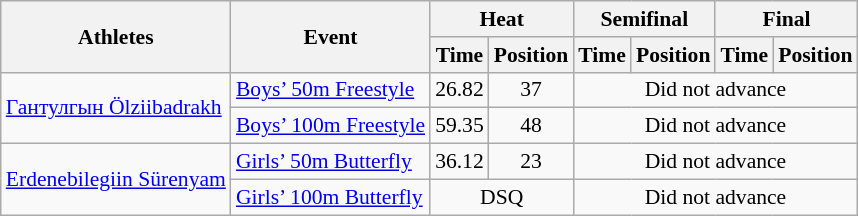<table class="wikitable" border="1" style="font-size:90%">
<tr>
<th rowspan=2>Athletes</th>
<th rowspan=2>Event</th>
<th colspan=2>Heat</th>
<th colspan=2>Semifinal</th>
<th colspan=2>Final</th>
</tr>
<tr>
<th>Time</th>
<th>Position</th>
<th>Time</th>
<th>Position</th>
<th>Time</th>
<th>Position</th>
</tr>
<tr>
<td rowspan=2><a href='#'>Гантулгын Ölziibadrakh</a></td>
<td><a href='#'>Boys’ 50m Freestyle</a></td>
<td align=center>26.82</td>
<td align=center>37</td>
<td colspan="4" align=center>Did not advance</td>
</tr>
<tr>
<td><a href='#'>Boys’ 100m Freestyle</a></td>
<td align=center>59.35</td>
<td align=center>48</td>
<td colspan="4" align=center>Did not advance</td>
</tr>
<tr>
<td rowspan=2><a href='#'>Erdenebilegiin Sürenyam</a></td>
<td><a href='#'>Girls’ 50m Butterfly</a></td>
<td align=center>36.12</td>
<td align=center>23</td>
<td colspan="4" align=center>Did not advance</td>
</tr>
<tr>
<td><a href='#'>Girls’ 100m Butterfly</a></td>
<td colspan="2" align=center>DSQ</td>
<td colspan="4" align=center>Did not advance</td>
</tr>
</table>
